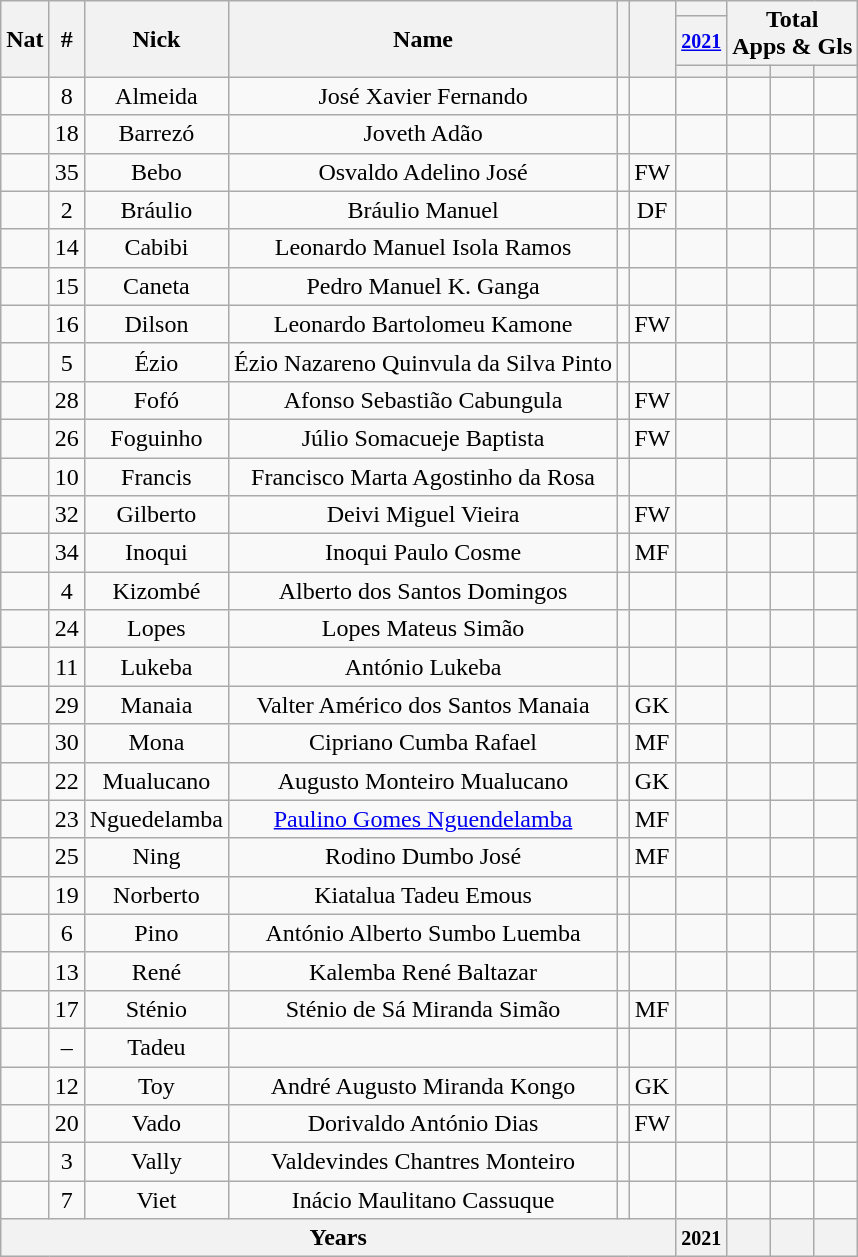<table class="wikitable plainrowheaders sortable" style="text-align:center">
<tr>
<th scope="col" rowspan="3">Nat</th>
<th scope="col" rowspan="3">#</th>
<th scope="col" rowspan="3">Nick</th>
<th scope="col" rowspan="3">Name</th>
<th scope="col" rowspan="3"></th>
<th scope="col" rowspan="3"></th>
<th colspan="1"><small></small></th>
<th colspan="3" rowspan="2">Total<br>Apps & Gls</th>
</tr>
<tr>
<th colspan="1"><small><a href='#'>2021</a></small></th>
</tr>
<tr>
<th scope="col" rowspan="1"><sup></sup></th>
<th scope="col" rowspan="1"><sup></sup></th>
<th scope="col" rowspan="1"><sup></sup></th>
<th scope="col" rowspan="1"><sup></sup></th>
</tr>
<tr>
<td></td>
<td data-sort-value="08">8</td>
<td>Almeida</td>
<td data-sort-value="Jose X">José Xavier Fernando</td>
<td></td>
<td data-sort-value="3"></td>
<td></td>
<td></td>
<td></td>
<td></td>
</tr>
<tr>
<td></td>
<td>18</td>
<td>Barrezó</td>
<td>Joveth Adão</td>
<td></td>
<td data-sort-value="2"></td>
<td></td>
<td></td>
<td></td>
<td></td>
</tr>
<tr>
<td></td>
<td>35</td>
<td>Bebo</td>
<td>Osvaldo Adelino José</td>
<td></td>
<td>FW</td>
<td></td>
<td></td>
<td></td>
<td></td>
</tr>
<tr>
<td></td>
<td data-sort-value="02">2</td>
<td>Bráulio</td>
<td>Bráulio Manuel</td>
<td></td>
<td data-sort-value="2">DF</td>
<td></td>
<td></td>
<td></td>
<td></td>
</tr>
<tr>
<td></td>
<td>14</td>
<td>Cabibi</td>
<td>Leonardo Manuel Isola Ramos</td>
<td></td>
<td data-sort-value="3"></td>
<td></td>
<td></td>
<td></td>
<td></td>
</tr>
<tr>
<td></td>
<td>15</td>
<td>Caneta</td>
<td>Pedro Manuel K. Ganga</td>
<td></td>
<td data-sort-value="3"></td>
<td></td>
<td></td>
<td></td>
<td></td>
</tr>
<tr>
<td></td>
<td>16</td>
<td>Dilson</td>
<td>Leonardo Bartolomeu Kamone</td>
<td></td>
<td>FW</td>
<td></td>
<td></td>
<td></td>
<td></td>
</tr>
<tr>
<td></td>
<td data-sort-value="05">5</td>
<td data-sort-value="Ezio">Ézio</td>
<td data-sort-value="Ezio">Ézio Nazareno Quinvula da Silva Pinto</td>
<td></td>
<td data-sort-value="2"></td>
<td></td>
<td></td>
<td></td>
<td></td>
</tr>
<tr>
<td></td>
<td>28</td>
<td>Fofó</td>
<td>Afonso Sebastião Cabungula</td>
<td></td>
<td>FW</td>
<td></td>
<td></td>
<td></td>
<td></td>
</tr>
<tr>
<td></td>
<td>26</td>
<td>Foguinho</td>
<td data-sort-value="Julio S">Júlio Somacueje Baptista</td>
<td></td>
<td>FW</td>
<td></td>
<td></td>
<td></td>
<td></td>
</tr>
<tr>
<td></td>
<td>10</td>
<td>Francis</td>
<td>Francisco Marta Agostinho da Rosa</td>
<td></td>
<td data-sort-value="3"></td>
<td></td>
<td></td>
<td></td>
<td></td>
</tr>
<tr>
<td></td>
<td>32</td>
<td>Gilberto</td>
<td>Deivi Miguel Vieira</td>
<td></td>
<td>FW</td>
<td></td>
<td></td>
<td></td>
<td></td>
</tr>
<tr>
<td></td>
<td>34</td>
<td>Inoqui</td>
<td>Inoqui Paulo Cosme</td>
<td></td>
<td data-sort-value="3">MF</td>
<td></td>
<td></td>
<td></td>
<td></td>
</tr>
<tr>
<td></td>
<td data-sort-value="04">4</td>
<td>Kizombé</td>
<td>Alberto dos Santos Domingos</td>
<td></td>
<td data-sort-value="2"></td>
<td></td>
<td></td>
<td></td>
<td></td>
</tr>
<tr>
<td></td>
<td>24</td>
<td>Lopes</td>
<td>Lopes Mateus Simão</td>
<td></td>
<td data-sort-value="2"></td>
<td></td>
<td></td>
<td></td>
<td></td>
</tr>
<tr>
<td></td>
<td>11</td>
<td>Lukeba</td>
<td>António Lukeba</td>
<td></td>
<td data-sort-value="3"></td>
<td></td>
<td></td>
<td></td>
<td></td>
</tr>
<tr>
<td></td>
<td>29</td>
<td>Manaia</td>
<td>Valter Américo dos Santos Manaia</td>
<td></td>
<td data-sort-value="1">GK</td>
<td></td>
<td></td>
<td></td>
<td></td>
</tr>
<tr>
<td></td>
<td>30</td>
<td>Mona</td>
<td>Cipriano Cumba Rafael</td>
<td></td>
<td data-sort-value="3">MF</td>
<td></td>
<td></td>
<td></td>
<td></td>
</tr>
<tr>
<td></td>
<td>22</td>
<td>Mualucano</td>
<td>Augusto Monteiro Mualucano</td>
<td></td>
<td data-sort-value="1">GK</td>
<td></td>
<td></td>
<td></td>
<td></td>
</tr>
<tr>
<td></td>
<td>23</td>
<td>Nguedelamba</td>
<td><a href='#'>Paulino Gomes Nguendelamba</a></td>
<td></td>
<td data-sort-value="3">MF</td>
<td></td>
<td></td>
<td></td>
<td></td>
</tr>
<tr>
<td></td>
<td>25</td>
<td>Ning</td>
<td>Rodino Dumbo José</td>
<td></td>
<td data-sort-value="3">MF</td>
<td></td>
<td></td>
<td></td>
<td></td>
</tr>
<tr>
<td></td>
<td>19</td>
<td>Norberto</td>
<td>Kiatalua Tadeu Emous</td>
<td></td>
<td data-sort-value="3"></td>
<td></td>
<td></td>
<td></td>
<td></td>
</tr>
<tr>
<td></td>
<td data-sort-value="06">6</td>
<td>Pino</td>
<td>António Alberto Sumbo Luemba</td>
<td></td>
<td data-sort-value="2"></td>
<td></td>
<td></td>
<td></td>
<td></td>
</tr>
<tr>
<td></td>
<td>13</td>
<td>René</td>
<td>Kalemba René Baltazar</td>
<td></td>
<td data-sort-value="2"></td>
<td></td>
<td></td>
<td></td>
<td></td>
</tr>
<tr>
<td></td>
<td>17</td>
<td>Sténio</td>
<td>Sténio de Sá Miranda Simão</td>
<td></td>
<td data-sort-value="3">MF</td>
<td></td>
<td></td>
<td></td>
<td></td>
</tr>
<tr>
<td></td>
<td data-sort-value="40">–</td>
<td>Tadeu</td>
<td></td>
<td></td>
<td></td>
<td></td>
<td></td>
<td></td>
<td></td>
</tr>
<tr>
<td></td>
<td>12</td>
<td>Toy</td>
<td>André Augusto Miranda Kongo</td>
<td></td>
<td data-sort-value="1">GK</td>
<td></td>
<td></td>
<td></td>
<td></td>
</tr>
<tr>
<td></td>
<td>20</td>
<td>Vado</td>
<td>Dorivaldo António Dias</td>
<td></td>
<td>FW</td>
<td></td>
<td></td>
<td></td>
<td></td>
</tr>
<tr>
<td></td>
<td data-sort-value="03">3</td>
<td>Vally</td>
<td>Valdevindes Chantres Monteiro</td>
<td></td>
<td data-sort-value="2"></td>
<td></td>
<td></td>
<td></td>
<td></td>
</tr>
<tr>
<td></td>
<td data-sort-value="07">7</td>
<td>Viet</td>
<td>Inácio Maulitano Cassuque</td>
<td></td>
<td data-sort-value="3"></td>
<td></td>
<td></td>
<td></td>
<td></td>
</tr>
<tr>
<th colspan=6>Years</th>
<th><small>2021</small></th>
<th></th>
<th></th>
<th></th>
</tr>
</table>
